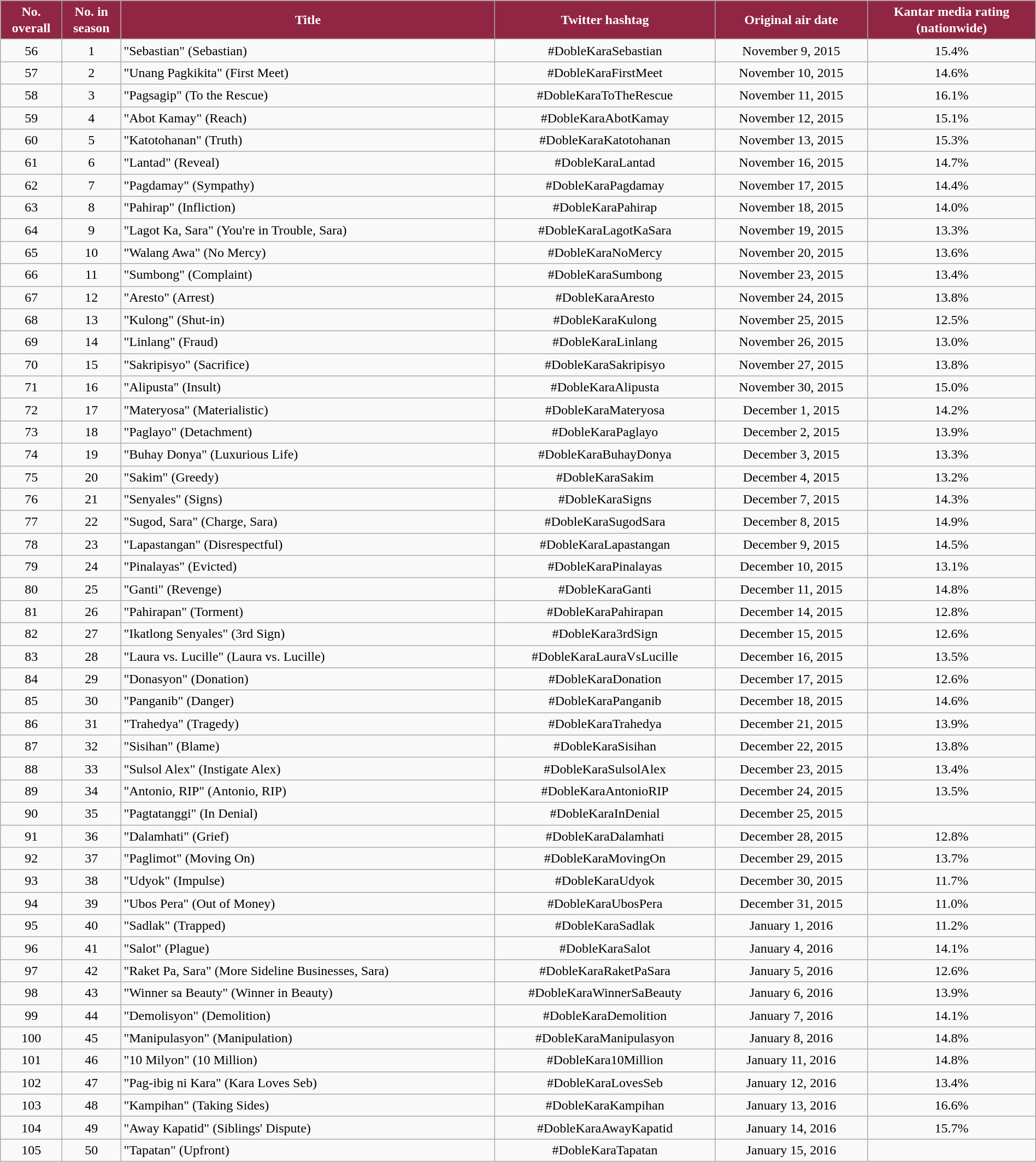<table class="wikitable" style="text-align:center; font-size:100%; line-height:20px;" width="100%">
<tr>
<th style="background:#912644; color:#ffffff">No. <br> overall</th>
<th style="background:#912644; color:#ffffff">No. in <br> season</th>
<th style="background:#912644; color:#ffffff">Title</th>
<th style="background:#912644; color:#ffffff">Twitter hashtag</th>
<th style="background:#912644; color:#ffffff">Original air date</th>
<th style="background:#912644; color:#ffffff">Kantar media rating <br> (nationwide)</th>
</tr>
<tr>
<td>56</td>
<td>1</td>
<td align="left">"Sebastian" (Sebastian)</td>
<td>#DobleKaraSebastian</td>
<td>November 9, 2015</td>
<td>15.4%</td>
</tr>
<tr>
<td>57</td>
<td>2</td>
<td align="left">"Unang Pagkikita" (First Meet)</td>
<td>#DobleKaraFirstMeet</td>
<td>November 10, 2015</td>
<td>14.6%</td>
</tr>
<tr>
<td>58</td>
<td>3</td>
<td align="left">"Pagsagip" (To the Rescue)</td>
<td>#DobleKaraToTheRescue</td>
<td>November 11, 2015</td>
<td>16.1%</td>
</tr>
<tr>
<td>59</td>
<td>4</td>
<td align="left">"Abot Kamay" (Reach)</td>
<td>#DobleKaraAbotKamay</td>
<td>November 12, 2015</td>
<td>15.1%</td>
</tr>
<tr>
<td>60</td>
<td>5</td>
<td align="left">"Katotohanan" (Truth)</td>
<td>#DobleKaraKatotohanan</td>
<td>November 13, 2015</td>
<td>15.3%</td>
</tr>
<tr>
<td>61</td>
<td>6</td>
<td align="left">"Lantad" (Reveal)</td>
<td>#DobleKaraLantad</td>
<td>November 16, 2015</td>
<td>14.7%</td>
</tr>
<tr>
<td>62</td>
<td>7</td>
<td align="left">"Pagdamay" (Sympathy)</td>
<td>#DobleKaraPagdamay</td>
<td>November 17, 2015</td>
<td>14.4%</td>
</tr>
<tr>
<td>63</td>
<td>8</td>
<td align="left">"Pahirap" (Infliction)</td>
<td>#DobleKaraPahirap</td>
<td>November 18, 2015</td>
<td>14.0%</td>
</tr>
<tr>
<td>64</td>
<td>9</td>
<td align="left">"Lagot Ka, Sara" (You're in Trouble, Sara)</td>
<td>#DobleKaraLagotKaSara</td>
<td>November 19, 2015</td>
<td>13.3%</td>
</tr>
<tr>
<td>65</td>
<td>10</td>
<td align="left">"Walang Awa" (No Mercy)</td>
<td>#DobleKaraNoMercy</td>
<td>November 20, 2015</td>
<td>13.6%</td>
</tr>
<tr>
<td>66</td>
<td>11</td>
<td align="left">"Sumbong" (Complaint)</td>
<td>#DobleKaraSumbong</td>
<td>November 23, 2015</td>
<td>13.4%</td>
</tr>
<tr>
<td>67</td>
<td>12</td>
<td align="left">"Aresto" (Arrest)</td>
<td>#DobleKaraAresto</td>
<td>November 24, 2015</td>
<td>13.8%</td>
</tr>
<tr>
<td>68</td>
<td>13</td>
<td align="left">"Kulong" (Shut-in)</td>
<td>#DobleKaraKulong</td>
<td>November 25, 2015</td>
<td>12.5%</td>
</tr>
<tr>
<td>69</td>
<td>14</td>
<td align="left">"Linlang" (Fraud)</td>
<td>#DobleKaraLinlang</td>
<td>November 26, 2015</td>
<td>13.0%</td>
</tr>
<tr>
<td>70</td>
<td>15</td>
<td align="left">"Sakripisyo" (Sacrifice)</td>
<td>#DobleKaraSakripisyo</td>
<td>November 27, 2015</td>
<td>13.8%</td>
</tr>
<tr>
<td>71</td>
<td>16</td>
<td align="left">"Alipusta" (Insult)</td>
<td>#DobleKaraAlipusta</td>
<td>November 30, 2015</td>
<td>15.0%</td>
</tr>
<tr>
<td>72</td>
<td>17</td>
<td align="left">"Materyosa" (Materialistic)</td>
<td>#DobleKaraMateryosa</td>
<td>December 1, 2015</td>
<td>14.2%</td>
</tr>
<tr>
<td>73</td>
<td>18</td>
<td align="left">"Paglayo" (Detachment)</td>
<td>#DobleKaraPaglayo</td>
<td>December 2, 2015</td>
<td>13.9%</td>
</tr>
<tr>
<td>74</td>
<td>19</td>
<td align="left">"Buhay Donya" (Luxurious Life)</td>
<td>#DobleKaraBuhayDonya</td>
<td>December 3, 2015</td>
<td>13.3%</td>
</tr>
<tr>
<td>75</td>
<td>20</td>
<td align="left">"Sakim" (Greedy)</td>
<td>#DobleKaraSakim</td>
<td>December 4, 2015</td>
<td>13.2%</td>
</tr>
<tr>
<td>76</td>
<td>21</td>
<td align="left">"Senyales" (Signs)</td>
<td>#DobleKaraSigns</td>
<td>December 7, 2015</td>
<td>14.3%</td>
</tr>
<tr>
<td>77</td>
<td>22</td>
<td align="left">"Sugod, Sara" (Charge, Sara)</td>
<td>#DobleKaraSugodSara</td>
<td>December 8, 2015</td>
<td>14.9%</td>
</tr>
<tr>
<td>78</td>
<td>23</td>
<td align="left">"Lapastangan" (Disrespectful)</td>
<td>#DobleKaraLapastangan</td>
<td>December 9, 2015</td>
<td>14.5%</td>
</tr>
<tr>
<td>79</td>
<td>24</td>
<td align="left">"Pinalayas" (Evicted)</td>
<td>#DobleKaraPinalayas</td>
<td>December 10, 2015</td>
<td>13.1%</td>
</tr>
<tr>
<td>80</td>
<td>25</td>
<td align="left">"Ganti" (Revenge)</td>
<td>#DobleKaraGanti</td>
<td>December 11, 2015</td>
<td>14.8%</td>
</tr>
<tr>
<td>81</td>
<td>26</td>
<td align="left">"Pahirapan" (Torment)</td>
<td>#DobleKaraPahirapan</td>
<td>December 14, 2015</td>
<td>12.8%</td>
</tr>
<tr>
<td>82</td>
<td>27</td>
<td align="left">"Ikatlong Senyales" (3rd Sign)</td>
<td>#DobleKara3rdSign</td>
<td>December 15, 2015</td>
<td>12.6%</td>
</tr>
<tr>
<td>83</td>
<td>28</td>
<td align="left">"Laura vs. Lucille" (Laura vs. Lucille)</td>
<td>#DobleKaraLauraVsLucille</td>
<td>December 16, 2015</td>
<td>13.5%</td>
</tr>
<tr>
<td>84</td>
<td>29</td>
<td align="left">"Donasyon" (Donation)</td>
<td>#DobleKaraDonation</td>
<td>December 17, 2015</td>
<td>12.6%</td>
</tr>
<tr>
<td>85</td>
<td>30</td>
<td align="left">"Panganib" (Danger)</td>
<td>#DobleKaraPanganib</td>
<td>December 18, 2015</td>
<td>14.6%</td>
</tr>
<tr>
<td>86</td>
<td>31</td>
<td align="left">"Trahedya" (Tragedy)</td>
<td>#DobleKaraTrahedya</td>
<td>December 21, 2015</td>
<td>13.9%</td>
</tr>
<tr>
<td>87</td>
<td>32</td>
<td align="left">"Sisihan" (Blame)</td>
<td>#DobleKaraSisihan</td>
<td>December 22, 2015</td>
<td>13.8%</td>
</tr>
<tr>
<td>88</td>
<td>33</td>
<td align="left">"Sulsol Alex" (Instigate Alex)</td>
<td>#DobleKaraSulsolAlex</td>
<td>December 23, 2015</td>
<td>13.4%</td>
</tr>
<tr>
<td>89</td>
<td>34</td>
<td align="left">"Antonio, RIP" (Antonio, RIP)</td>
<td>#DobleKaraAntonioRIP</td>
<td>December 24, 2015</td>
<td>13.5%</td>
</tr>
<tr>
<td>90</td>
<td>35</td>
<td align="left">"Pagtatanggi" (In Denial)</td>
<td>#DobleKaraInDenial</td>
<td>December 25, 2015</td>
<td></td>
</tr>
<tr>
<td>91</td>
<td>36</td>
<td align="left">"Dalamhati" (Grief)</td>
<td>#DobleKaraDalamhati</td>
<td>December 28, 2015</td>
<td>12.8%</td>
</tr>
<tr>
<td>92</td>
<td>37</td>
<td align="left">"Paglimot" (Moving On)</td>
<td>#DobleKaraMovingOn</td>
<td>December 29, 2015</td>
<td>13.7%</td>
</tr>
<tr>
<td>93</td>
<td>38</td>
<td align="left">"Udyok" (Impulse)</td>
<td>#DobleKaraUdyok</td>
<td>December 30, 2015</td>
<td>11.7%</td>
</tr>
<tr>
<td>94</td>
<td>39</td>
<td align="left">"Ubos Pera" (Out of Money)</td>
<td>#DobleKaraUbosPera</td>
<td>December 31, 2015</td>
<td>11.0%</td>
</tr>
<tr>
<td>95</td>
<td>40</td>
<td align="left">"Sadlak" (Trapped)</td>
<td>#DobleKaraSadlak</td>
<td>January 1, 2016</td>
<td>11.2%</td>
</tr>
<tr>
<td>96</td>
<td>41</td>
<td align="left">"Salot" (Plague)</td>
<td>#DobleKaraSalot</td>
<td>January 4, 2016</td>
<td>14.1%</td>
</tr>
<tr>
<td>97</td>
<td>42</td>
<td align="left">"Raket Pa, Sara" (More Sideline Businesses, Sara)</td>
<td>#DobleKaraRaketPaSara</td>
<td>January 5, 2016</td>
<td>12.6%</td>
</tr>
<tr>
<td>98</td>
<td>43</td>
<td align="left">"Winner sa Beauty" (Winner in Beauty)</td>
<td>#DobleKaraWinnerSaBeauty</td>
<td>January 6, 2016</td>
<td>13.9%</td>
</tr>
<tr>
<td>99</td>
<td>44</td>
<td align="left">"Demolisyon" (Demolition)</td>
<td>#DobleKaraDemolition</td>
<td>January 7, 2016</td>
<td>14.1%</td>
</tr>
<tr>
<td>100</td>
<td>45</td>
<td align="left">"Manipulasyon" (Manipulation)</td>
<td>#DobleKaraManipulasyon</td>
<td>January 8, 2016</td>
<td>14.8%</td>
</tr>
<tr>
<td>101</td>
<td>46</td>
<td align="left">"10 Milyon" (10 Million)</td>
<td>#DobleKara10Million</td>
<td>January 11, 2016</td>
<td>14.8%</td>
</tr>
<tr>
<td>102</td>
<td>47</td>
<td align="left">"Pag-ibig ni Kara" (Kara Loves Seb)</td>
<td>#DobleKaraLovesSeb</td>
<td>January 12, 2016</td>
<td>13.4%</td>
</tr>
<tr>
<td>103</td>
<td>48</td>
<td align="left">"Kampihan" (Taking Sides)</td>
<td>#DobleKaraKampihan</td>
<td>January 13, 2016</td>
<td>16.6%</td>
</tr>
<tr>
<td>104</td>
<td>49</td>
<td align="left">"Away Kapatid" (Siblings' Dispute)</td>
<td>#DobleKaraAwayKapatid</td>
<td>January 14, 2016</td>
<td>15.7%</td>
</tr>
<tr>
<td>105</td>
<td>50</td>
<td align="left">"Tapatan" (Upfront)</td>
<td>#DobleKaraTapatan</td>
<td>January 15, 2016</td>
<td></td>
</tr>
</table>
